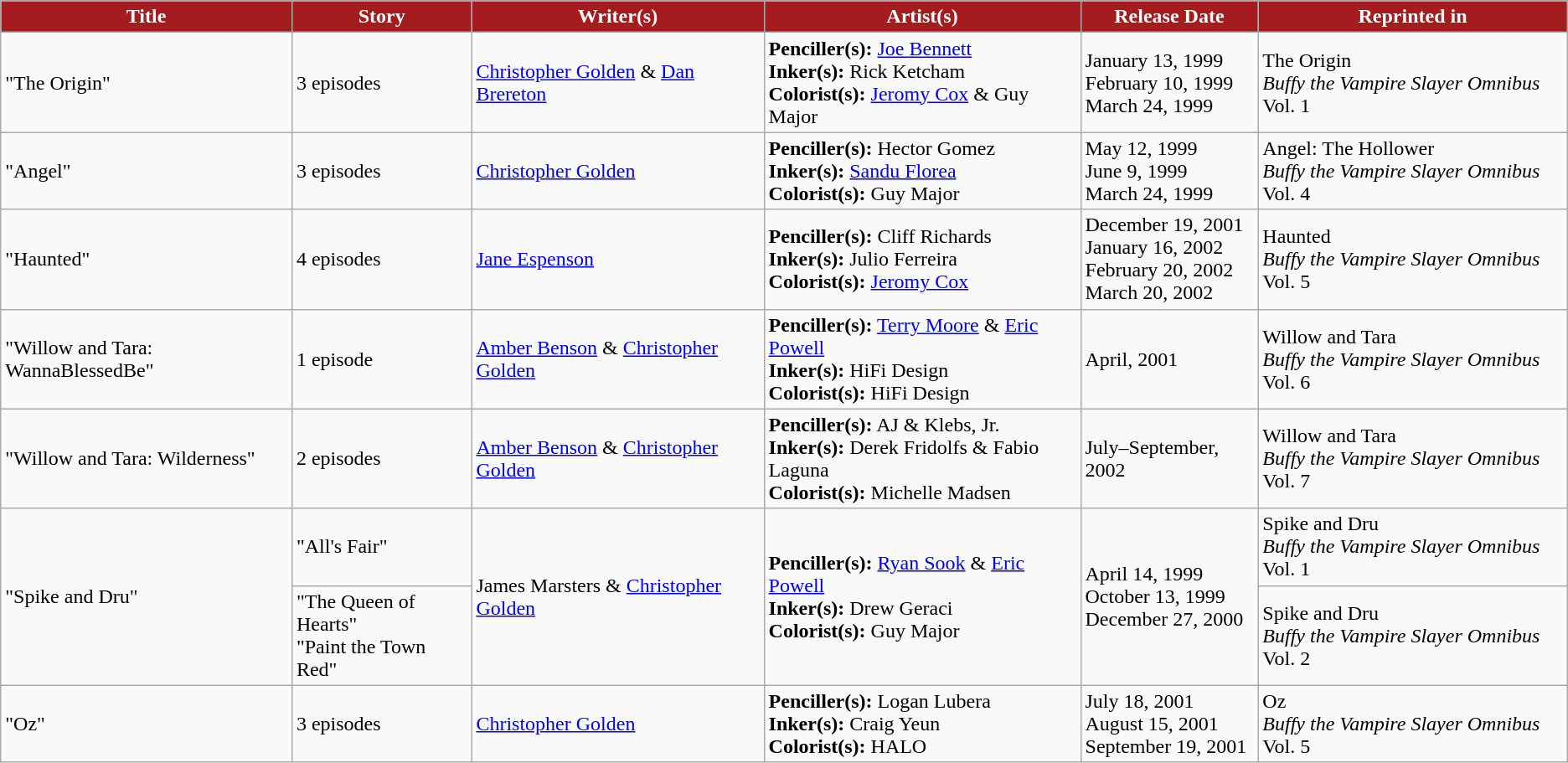<table class="wikitable">
<tr>
<th style="background: #A41C1E; color: white;">Title</th>
<th style="background: #A41C1E; color: white;">Story</th>
<th style="background: #A41C1E; color: white;">Writer(s)</th>
<th style="background: #A41C1E; color: white;">Artist(s)</th>
<th style="background: #A41C1E; color: white;">Release Date</th>
<th style="background: #A41C1E; color: white;">Reprinted in</th>
</tr>
<tr>
<td>"The Origin"</td>
<td>3 episodes</td>
<td><a href='#'>Christopher Golden</a> & <a href='#'>Dan Brereton</a></td>
<td><strong>Penciller(s):</strong> <a href='#'>Joe Bennett</a><br><strong>Inker(s):</strong> Rick Ketcham<br><strong>Colorist(s):</strong> <a href='#'>Jeromy Cox</a> & Guy Major</td>
<td>January 13, 1999<br>February 10, 1999<br>March 24, 1999</td>
<td>The Origin<br><em>Buffy the Vampire Slayer Omnibus</em> Vol. 1</td>
</tr>
<tr>
<td>"Angel"</td>
<td>3 episodes</td>
<td><a href='#'>Christopher Golden</a></td>
<td><strong>Penciller(s):</strong> Hector Gomez<br><strong>Inker(s):</strong> <a href='#'>Sandu Florea</a><br><strong>Colorist(s):</strong> Guy Major</td>
<td>May 12, 1999<br>June 9, 1999<br>March 24, 1999</td>
<td>Angel: The Hollower<br><em>Buffy the Vampire Slayer Omnibus</em> Vol. 4</td>
</tr>
<tr>
<td>"Haunted"</td>
<td>4 episodes</td>
<td><a href='#'>Jane Espenson</a></td>
<td><strong>Penciller(s):</strong> Cliff Richards<br><strong>Inker(s):</strong> Julio Ferreira<br><strong>Colorist(s):</strong> <a href='#'>Jeromy Cox</a></td>
<td>December 19, 2001<br>January 16, 2002<br>February 20, 2002<br>March 20, 2002</td>
<td>Haunted<br><em>Buffy the Vampire Slayer Omnibus</em> Vol. 5</td>
</tr>
<tr>
<td>"Willow and Tara: WannaBlessedBe"</td>
<td>1 episode</td>
<td><a href='#'>Amber Benson</a> & <a href='#'>Christopher Golden</a></td>
<td><strong>Penciller(s):</strong> <a href='#'>Terry Moore</a> & <a href='#'>Eric Powell</a><br><strong>Inker(s):</strong> HiFi Design<br><strong>Colorist(s):</strong> HiFi Design</td>
<td>April, 2001</td>
<td>Willow and Tara<br><em>Buffy the Vampire Slayer Omnibus</em> Vol. 6</td>
</tr>
<tr>
<td>"Willow and Tara: Wilderness"</td>
<td>2 episodes</td>
<td><a href='#'>Amber Benson</a> & <a href='#'>Christopher Golden</a></td>
<td><strong>Penciller(s):</strong> AJ & Klebs, Jr.<br><strong>Inker(s):</strong> Derek Fridolfs & Fabio Laguna<br><strong>Colorist(s):</strong> Michelle Madsen</td>
<td>July–September, 2002</td>
<td>Willow and Tara<br><em>Buffy the Vampire Slayer Omnibus</em> Vol. 7</td>
</tr>
<tr>
<td rowspan="2">"Spike and Dru"</td>
<td>"All's Fair"</td>
<td rowspan="2">James Marsters & <a href='#'>Christopher Golden</a></td>
<td rowspan="2"><strong>Penciller(s):</strong> <a href='#'>Ryan Sook</a> & <a href='#'>Eric Powell</a><br><strong>Inker(s):</strong> Drew Geraci<br><strong>Colorist(s):</strong> Guy Major</td>
<td rowspan="2">April 14, 1999<br>October 13, 1999<br>December 27, 2000</td>
<td>Spike and Dru<br><em>Buffy the Vampire Slayer Omnibus</em> Vol. 1</td>
</tr>
<tr>
<td>"The Queen of Hearts"<br>"Paint the Town Red"</td>
<td>Spike and Dru<br><em>Buffy the Vampire Slayer Omnibus</em> Vol. 2</td>
</tr>
<tr>
<td>"Oz"</td>
<td>3 episodes</td>
<td><a href='#'>Christopher Golden</a></td>
<td><strong>Penciller(s):</strong> Logan Lubera<br><strong>Inker(s):</strong> Craig Yeun<br><strong>Colorist(s):</strong> HALO</td>
<td>July 18, 2001<br>August 15, 2001<br>September 19, 2001</td>
<td>Oz<br><em>Buffy the Vampire Slayer Omnibus</em> Vol. 5</td>
</tr>
</table>
